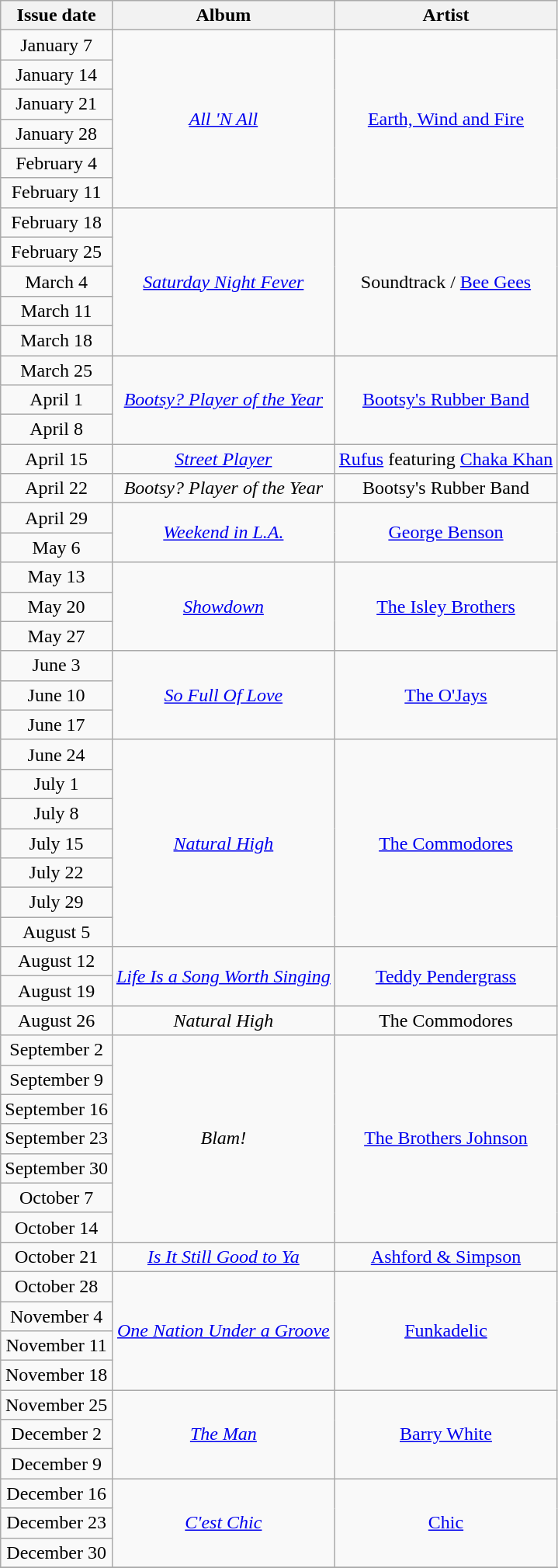<table class="wikitable" style="text-align: center;">
<tr>
<th>Issue date</th>
<th>Album</th>
<th>Artist</th>
</tr>
<tr>
<td>January 7</td>
<td rowspan="6"><em><a href='#'>All 'N All</a></em></td>
<td rowspan="6"><a href='#'>Earth, Wind and Fire</a></td>
</tr>
<tr>
<td>January 14</td>
</tr>
<tr>
<td>January 21</td>
</tr>
<tr>
<td>January 28</td>
</tr>
<tr>
<td>February 4</td>
</tr>
<tr>
<td>February 11</td>
</tr>
<tr>
<td>February 18</td>
<td rowspan="5"><em><a href='#'>Saturday Night Fever</a></em></td>
<td rowspan="5">Soundtrack / <a href='#'>Bee Gees</a></td>
</tr>
<tr>
<td>February 25</td>
</tr>
<tr>
<td>March 4</td>
</tr>
<tr>
<td>March 11</td>
</tr>
<tr>
<td>March 18</td>
</tr>
<tr>
<td>March 25</td>
<td rowspan="3"><em><a href='#'>Bootsy? Player of the Year</a></em></td>
<td rowspan="3"><a href='#'>Bootsy's Rubber Band</a></td>
</tr>
<tr>
<td>April 1</td>
</tr>
<tr>
<td>April 8</td>
</tr>
<tr>
<td>April 15</td>
<td><em><a href='#'>Street Player</a></em></td>
<td><a href='#'>Rufus</a> featuring <a href='#'>Chaka Khan</a></td>
</tr>
<tr>
<td>April 22</td>
<td><em>Bootsy? Player of the Year</em></td>
<td>Bootsy's Rubber Band</td>
</tr>
<tr>
<td>April 29</td>
<td rowspan="2"><em><a href='#'>Weekend in L.A.</a></em></td>
<td rowspan="2"><a href='#'>George Benson</a></td>
</tr>
<tr>
<td>May 6</td>
</tr>
<tr>
<td>May 13</td>
<td rowspan="3"><em><a href='#'>Showdown</a></em></td>
<td rowspan="3"><a href='#'>The Isley Brothers</a></td>
</tr>
<tr>
<td>May 20</td>
</tr>
<tr>
<td>May 27</td>
</tr>
<tr>
<td>June 3</td>
<td rowspan="3"><em><a href='#'>So Full Of Love</a></em></td>
<td rowspan="3"><a href='#'>The O'Jays</a></td>
</tr>
<tr>
<td>June 10</td>
</tr>
<tr>
<td>June 17</td>
</tr>
<tr>
<td>June 24</td>
<td rowspan="7"><em><a href='#'>Natural High</a></em></td>
<td rowspan="7"><a href='#'>The Commodores</a></td>
</tr>
<tr>
<td>July 1</td>
</tr>
<tr>
<td>July 8</td>
</tr>
<tr>
<td>July 15</td>
</tr>
<tr>
<td>July 22</td>
</tr>
<tr>
<td>July 29</td>
</tr>
<tr>
<td>August 5</td>
</tr>
<tr>
<td>August 12</td>
<td rowspan="2"><em><a href='#'>Life Is a Song Worth Singing</a></em></td>
<td rowspan="2"><a href='#'>Teddy Pendergrass</a></td>
</tr>
<tr>
<td>August 19</td>
</tr>
<tr>
<td>August 26</td>
<td><em>Natural High</em></td>
<td>The Commodores</td>
</tr>
<tr>
<td>September 2</td>
<td rowspan="7"><em>Blam!</em></td>
<td rowspan="7"><a href='#'>The Brothers Johnson</a></td>
</tr>
<tr>
<td>September 9</td>
</tr>
<tr>
<td>September 16</td>
</tr>
<tr>
<td>September 23</td>
</tr>
<tr>
<td>September 30</td>
</tr>
<tr>
<td>October 7</td>
</tr>
<tr>
<td>October 14</td>
</tr>
<tr>
<td>October 21</td>
<td><em><a href='#'>Is It Still Good to Ya</a></em></td>
<td><a href='#'>Ashford & Simpson</a></td>
</tr>
<tr>
<td>October 28</td>
<td rowspan="4"><em><a href='#'>One Nation Under a Groove</a></em></td>
<td rowspan="4"><a href='#'>Funkadelic</a></td>
</tr>
<tr>
<td>November 4</td>
</tr>
<tr>
<td>November 11</td>
</tr>
<tr>
<td>November 18</td>
</tr>
<tr>
<td>November 25</td>
<td rowspan="3"><em><a href='#'>The Man</a></em></td>
<td rowspan="3"><a href='#'>Barry White</a></td>
</tr>
<tr>
<td>December 2</td>
</tr>
<tr>
<td>December 9</td>
</tr>
<tr>
<td>December 16</td>
<td rowspan="3"><em><a href='#'>C'est Chic</a></em></td>
<td rowspan="3"><a href='#'>Chic</a></td>
</tr>
<tr>
<td>December 23</td>
</tr>
<tr>
<td>December 30</td>
</tr>
<tr>
</tr>
</table>
